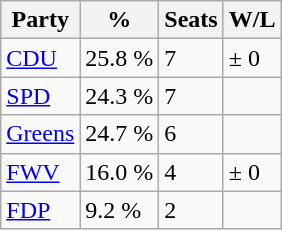<table class="wikitable sortable">
<tr>
<th>Party</th>
<th>%</th>
<th>Seats</th>
<th>W/L</th>
</tr>
<tr>
<td><a href='#'>CDU</a></td>
<td>25.8 %</td>
<td>7</td>
<td>± 0</td>
</tr>
<tr>
<td><a href='#'>SPD</a></td>
<td>24.3 %</td>
<td>7</td>
<td></td>
</tr>
<tr>
<td><a href='#'>Greens</a></td>
<td>24.7 %</td>
<td>6</td>
<td></td>
</tr>
<tr>
<td><a href='#'>FWV</a></td>
<td>16.0 %</td>
<td>4</td>
<td>± 0</td>
</tr>
<tr>
<td><a href='#'>FDP</a></td>
<td>9.2 %</td>
<td>2</td>
<td></td>
</tr>
</table>
